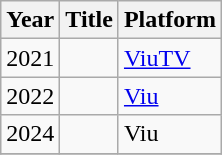<table class="wikitable plainrowheaders">
<tr>
<th scope="col">Year</th>
<th scope="col">Title</th>
<th scope="col">Platform</th>
</tr>
<tr>
<td>2021</td>
<td><em></em></td>
<td><a href='#'>ViuTV</a></td>
</tr>
<tr>
<td>2022</td>
<td><em></em></td>
<td><a href='#'>Viu</a></td>
</tr>
<tr>
<td>2024</td>
<td><em></em></td>
<td>Viu</td>
</tr>
<tr>
</tr>
</table>
